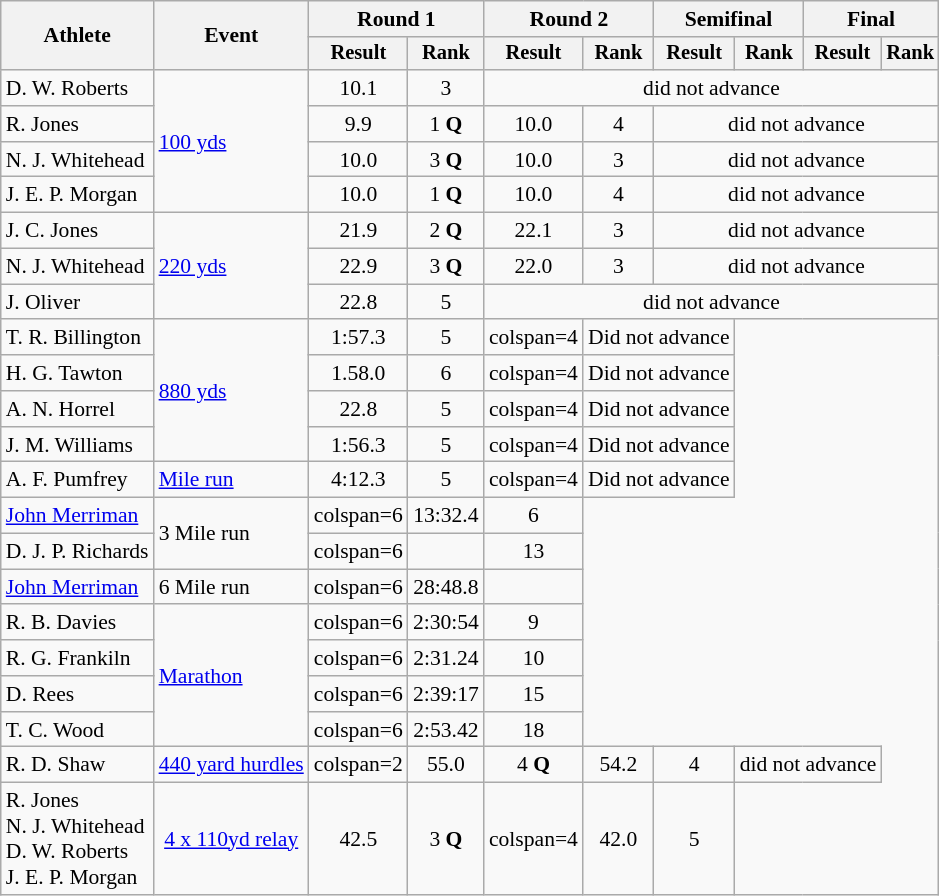<table class="wikitable" style="font-size:90%;">
<tr>
<th rowspan="2">Athlete</th>
<th rowspan="2">Event</th>
<th colspan="2">Round 1</th>
<th colspan="2">Round 2</th>
<th colspan="2">Semifinal</th>
<th colspan="2">Final</th>
</tr>
<tr style="font-size:95%">
<th>Result</th>
<th>Rank</th>
<th>Result</th>
<th>Rank</th>
<th>Result</th>
<th>Rank</th>
<th>Result</th>
<th>Rank</th>
</tr>
<tr align=center>
<td align=left>D. W. Roberts</td>
<td style="text-align:left;" rowspan="4"><a href='#'>100 yds</a></td>
<td>10.1</td>
<td>3</td>
<td colspan=6>did not advance</td>
</tr>
<tr align=center>
<td align=left>R. Jones</td>
<td>9.9</td>
<td>1 <strong>Q</strong></td>
<td>10.0</td>
<td>4</td>
<td colspan=4>did not advance</td>
</tr>
<tr align=center>
<td align=left>N. J. Whitehead</td>
<td>10.0</td>
<td>3 <strong>Q</strong></td>
<td>10.0</td>
<td>3</td>
<td colspan=4>did not advance</td>
</tr>
<tr align=center>
<td align=left>J. E. P. Morgan</td>
<td>10.0</td>
<td>1 <strong>Q</strong></td>
<td>10.0</td>
<td>4</td>
<td colspan=4>did not advance</td>
</tr>
<tr align=center>
<td align=left>J. C. Jones</td>
<td style="text-align:left;" rowspan="3"><a href='#'>220 yds</a></td>
<td>21.9</td>
<td>2 <strong>Q</strong></td>
<td>22.1</td>
<td>3</td>
<td colspan=4>did not advance</td>
</tr>
<tr align=center>
<td align=left>N. J. Whitehead</td>
<td>22.9</td>
<td>3 <strong>Q</strong></td>
<td>22.0</td>
<td>3</td>
<td colspan=4>did not advance</td>
</tr>
<tr align=center>
<td align=left>J. Oliver</td>
<td>22.8</td>
<td>5</td>
<td colspan=6>did not advance</td>
</tr>
<tr align=center>
<td align=left>T. R. Billington</td>
<td style="text-align:left;" rowspan="4"><a href='#'>880 yds</a></td>
<td>1:57.3</td>
<td>5</td>
<td>colspan=4 </td>
<td colspan=2>Did not advance</td>
</tr>
<tr align=center>
<td align=left>H. G. Tawton</td>
<td>1.58.0</td>
<td>6</td>
<td>colspan=4 </td>
<td colspan=2>Did not advance</td>
</tr>
<tr align=center>
<td align=left>A. N. Horrel</td>
<td>22.8</td>
<td>5</td>
<td>colspan=4 </td>
<td colspan=2>Did not advance</td>
</tr>
<tr align=center>
<td align=left>J. M. Williams</td>
<td>1:56.3</td>
<td>5</td>
<td>colspan=4 </td>
<td colspan=2>Did not advance</td>
</tr>
<tr align=center>
<td align=left>A. F. Pumfrey</td>
<td align=left><a href='#'>Mile run</a></td>
<td>4:12.3</td>
<td>5</td>
<td>colspan=4 </td>
<td colspan=2>Did not advance</td>
</tr>
<tr align=center>
<td align=left><a href='#'>John Merriman</a></td>
<td style="text-align:left;" rowspan="2">3 Mile run</td>
<td>colspan=6 </td>
<td>13:32.4</td>
<td>6</td>
</tr>
<tr align=center>
<td align=left>D. J. P. Richards</td>
<td>colspan=6 </td>
<td></td>
<td>13</td>
</tr>
<tr align=center>
<td align=left><a href='#'>John Merriman</a></td>
<td align=left>6 Mile run</td>
<td>colspan=6 </td>
<td>28:48.8</td>
<td></td>
</tr>
<tr align=center>
<td align=left>R. B. Davies</td>
<td style="text-align:left;" rowspan="4"><a href='#'>Marathon</a></td>
<td>colspan=6 </td>
<td>2:30:54</td>
<td>9</td>
</tr>
<tr align=center>
<td align=left>R. G. Frankiln</td>
<td>colspan=6 </td>
<td>2:31.24</td>
<td>10</td>
</tr>
<tr align=center>
<td align=left>D. Rees</td>
<td>colspan=6 </td>
<td>2:39:17</td>
<td>15</td>
</tr>
<tr align=center>
<td align=left>T. C. Wood</td>
<td>colspan=6 </td>
<td>2:53.42</td>
<td>18</td>
</tr>
<tr align=center>
<td align=left>R. D. Shaw</td>
<td><a href='#'>440 yard hurdles</a></td>
<td>colspan=2 </td>
<td>55.0</td>
<td>4 <strong>Q</strong></td>
<td>54.2</td>
<td>4</td>
<td colspan=2>did not advance</td>
</tr>
<tr align=center>
<td align=left>R. Jones<br>N. J. Whitehead<br>D. W. Roberts<br>J. E. P. Morgan</td>
<td><a href='#'>4 x 110yd relay</a></td>
<td>42.5</td>
<td>3 <strong>Q</strong></td>
<td>colspan=4 </td>
<td>42.0</td>
<td>5</td>
</tr>
</table>
